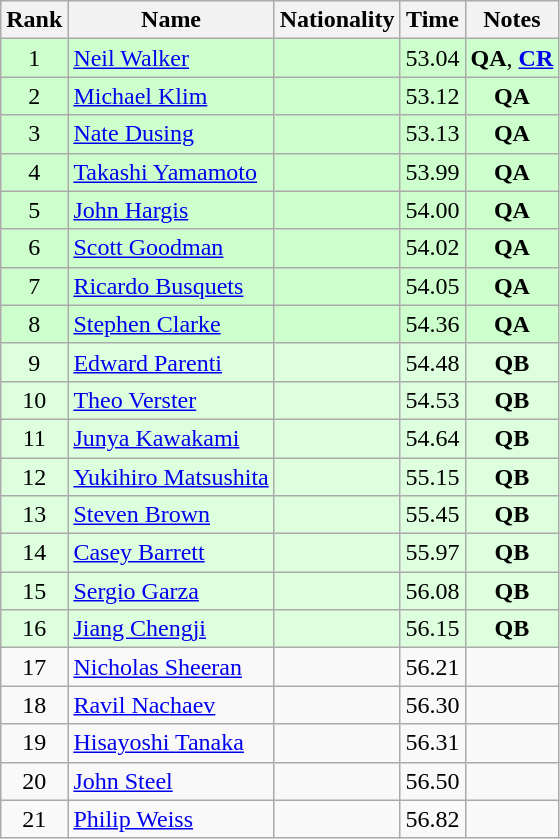<table class="wikitable sortable" style="text-align:center">
<tr>
<th>Rank</th>
<th>Name</th>
<th>Nationality</th>
<th>Time</th>
<th>Notes</th>
</tr>
<tr bgcolor=ccffcc>
<td>1</td>
<td align=left><a href='#'>Neil Walker</a></td>
<td align=left></td>
<td>53.04</td>
<td><strong>QA</strong>, <strong><a href='#'>CR</a></strong></td>
</tr>
<tr bgcolor=ccffcc>
<td>2</td>
<td align=left><a href='#'>Michael Klim</a></td>
<td align=left></td>
<td>53.12</td>
<td><strong>QA</strong></td>
</tr>
<tr bgcolor=ccffcc>
<td>3</td>
<td align=left><a href='#'>Nate Dusing</a></td>
<td align=left></td>
<td>53.13</td>
<td><strong>QA</strong></td>
</tr>
<tr bgcolor=ccffcc>
<td>4</td>
<td align=left><a href='#'>Takashi Yamamoto</a></td>
<td align=left></td>
<td>53.99</td>
<td><strong>QA</strong></td>
</tr>
<tr bgcolor=ccffcc>
<td>5</td>
<td align=left><a href='#'>John Hargis</a></td>
<td align=left></td>
<td>54.00</td>
<td><strong>QA</strong></td>
</tr>
<tr bgcolor=ccffcc>
<td>6</td>
<td align=left><a href='#'>Scott Goodman</a></td>
<td align=left></td>
<td>54.02</td>
<td><strong>QA</strong></td>
</tr>
<tr bgcolor=ccffcc>
<td>7</td>
<td align=left><a href='#'>Ricardo Busquets</a></td>
<td align=left></td>
<td>54.05</td>
<td><strong>QA</strong></td>
</tr>
<tr bgcolor=ccffcc>
<td>8</td>
<td align=left><a href='#'>Stephen Clarke</a></td>
<td align=left></td>
<td>54.36</td>
<td><strong>QA</strong></td>
</tr>
<tr bgcolor=ddffdd>
<td>9</td>
<td align=left><a href='#'>Edward Parenti</a></td>
<td align=left></td>
<td>54.48</td>
<td><strong>QB</strong></td>
</tr>
<tr bgcolor=ddffdd>
<td>10</td>
<td align=left><a href='#'>Theo Verster</a></td>
<td align=left></td>
<td>54.53</td>
<td><strong>QB</strong></td>
</tr>
<tr bgcolor=ddffdd>
<td>11</td>
<td align=left><a href='#'>Junya Kawakami</a></td>
<td align=left></td>
<td>54.64</td>
<td><strong>QB</strong></td>
</tr>
<tr bgcolor=ddffdd>
<td>12</td>
<td align=left><a href='#'>Yukihiro Matsushita</a></td>
<td align=left></td>
<td>55.15</td>
<td><strong>QB</strong></td>
</tr>
<tr bgcolor=ddffdd>
<td>13</td>
<td align=left><a href='#'>Steven Brown</a></td>
<td align=left></td>
<td>55.45</td>
<td><strong>QB</strong></td>
</tr>
<tr bgcolor=ddffdd>
<td>14</td>
<td align=left><a href='#'>Casey Barrett</a></td>
<td align=left></td>
<td>55.97</td>
<td><strong>QB</strong></td>
</tr>
<tr bgcolor=ddffdd>
<td>15</td>
<td align=left><a href='#'>Sergio Garza</a></td>
<td align=left></td>
<td>56.08</td>
<td><strong>QB</strong></td>
</tr>
<tr bgcolor=ddffdd>
<td>16</td>
<td align=left><a href='#'>Jiang Chengji</a></td>
<td align=left></td>
<td>56.15</td>
<td><strong>QB</strong></td>
</tr>
<tr>
<td>17</td>
<td align=left><a href='#'>Nicholas Sheeran</a></td>
<td align=left></td>
<td>56.21</td>
<td></td>
</tr>
<tr>
<td>18</td>
<td align=left><a href='#'>Ravil Nachaev</a></td>
<td align=left></td>
<td>56.30</td>
<td></td>
</tr>
<tr>
<td>19</td>
<td align=left><a href='#'>Hisayoshi Tanaka</a></td>
<td align=left></td>
<td>56.31</td>
<td></td>
</tr>
<tr>
<td>20</td>
<td align=left><a href='#'>John Steel</a></td>
<td align=left></td>
<td>56.50</td>
<td></td>
</tr>
<tr>
<td>21</td>
<td align=left><a href='#'>Philip Weiss</a></td>
<td align=left></td>
<td>56.82</td>
<td></td>
</tr>
</table>
